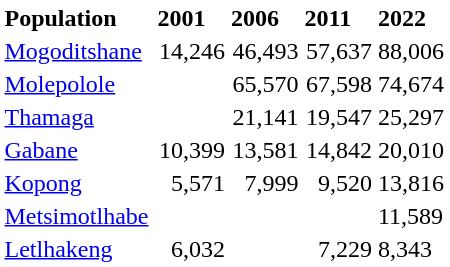<table style="clear:right; float:right; background:#ffffff; margin: 0 0 0.5em 1em;" class="toccolours" width="300" font-size : "90%">
<tr>
<td><strong>Population</strong></td>
<td><strong>2001</strong></td>
<td><strong>2006</strong></td>
<td><strong>2011</strong></td>
<td><strong>2022</strong></td>
</tr>
<tr>
<td><a href='#'>Mogoditshane</a></td>
<td align="right">14,246</td>
<td align="right">46,493</td>
<td align="right">57,637</td>
<td>88,006</td>
</tr>
<tr>
<td><a href='#'>Molepolole</a></td>
<td align="right"></td>
<td align="right">65,570</td>
<td align="right">67,598</td>
<td>74,674</td>
</tr>
<tr>
<td><a href='#'>Thamaga</a></td>
<td align="right"></td>
<td align="right">21,141</td>
<td align="right">19,547</td>
<td>25,297</td>
</tr>
<tr>
<td><a href='#'>Gabane</a></td>
<td align="right">10,399</td>
<td align="right">13,581</td>
<td align="right">14,842</td>
<td>20,010</td>
</tr>
<tr>
<td><a href='#'>Kopong</a></td>
<td align="right">5,571</td>
<td align="right">7,999</td>
<td align="right">9,520</td>
<td>13,816</td>
</tr>
<tr>
<td><a href='#'>Metsimotlhabe</a></td>
<td></td>
<td></td>
<td></td>
<td>11,589</td>
</tr>
<tr>
<td><a href='#'>Letlhakeng</a></td>
<td align="right">6,032</td>
<td align="right"></td>
<td align="right">7,229</td>
<td>8,343</td>
</tr>
</table>
